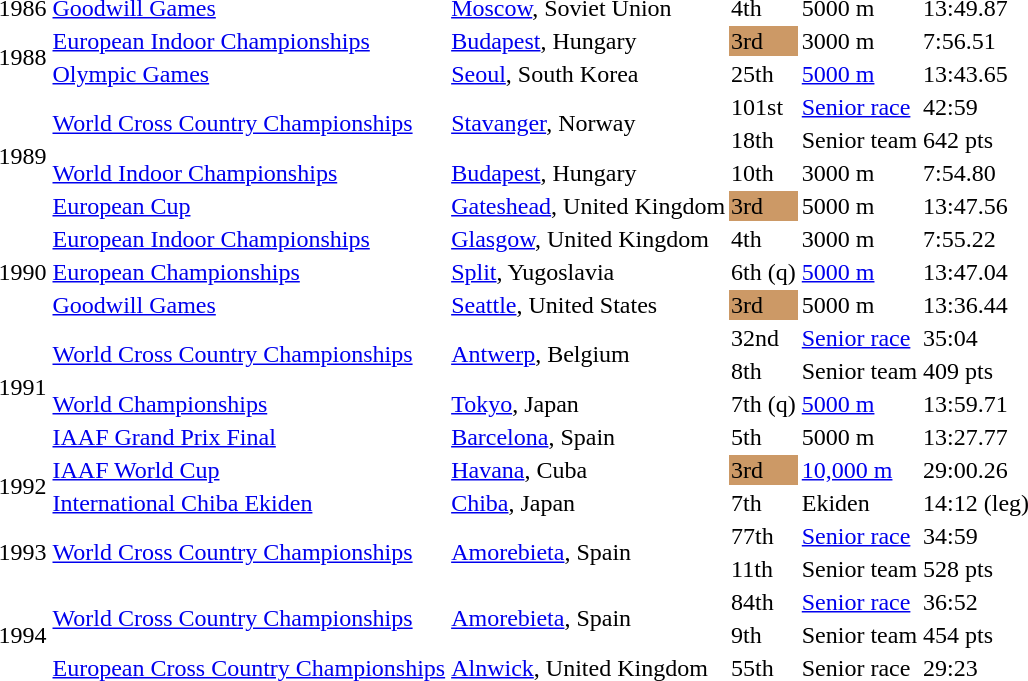<table>
<tr>
<td>1986</td>
<td><a href='#'>Goodwill Games</a></td>
<td><a href='#'>Moscow</a>, Soviet Union</td>
<td>4th</td>
<td>5000 m</td>
<td>13:49.87</td>
</tr>
<tr>
<td rowspan=2>1988</td>
<td><a href='#'>European Indoor Championships</a></td>
<td><a href='#'>Budapest</a>, Hungary</td>
<td bgcolor=cc9966>3rd</td>
<td>3000 m</td>
<td>7:56.51</td>
</tr>
<tr>
<td><a href='#'>Olympic Games</a></td>
<td><a href='#'>Seoul</a>, South Korea</td>
<td>25th</td>
<td><a href='#'>5000 m</a></td>
<td>13:43.65</td>
</tr>
<tr>
<td rowspan=4>1989</td>
<td rowspan=2><a href='#'>World Cross Country Championships</a></td>
<td rowspan=2><a href='#'>Stavanger</a>, Norway</td>
<td>101st</td>
<td><a href='#'>Senior race</a></td>
<td>42:59</td>
</tr>
<tr>
<td>18th</td>
<td>Senior team</td>
<td>642 pts</td>
</tr>
<tr>
<td><a href='#'>World Indoor Championships</a></td>
<td><a href='#'>Budapest</a>, Hungary</td>
<td>10th</td>
<td>3000 m</td>
<td>7:54.80</td>
</tr>
<tr>
<td><a href='#'>European Cup</a></td>
<td><a href='#'>Gateshead</a>, United Kingdom</td>
<td bgcolor=cc9966>3rd</td>
<td>5000 m</td>
<td>13:47.56</td>
</tr>
<tr>
<td rowspan=3>1990</td>
<td><a href='#'>European Indoor Championships</a></td>
<td><a href='#'>Glasgow</a>, United Kingdom</td>
<td>4th</td>
<td>3000 m</td>
<td>7:55.22</td>
</tr>
<tr>
<td><a href='#'>European Championships</a></td>
<td><a href='#'>Split</a>, Yugoslavia</td>
<td>6th (q)</td>
<td><a href='#'>5000 m</a></td>
<td>13:47.04</td>
</tr>
<tr>
<td><a href='#'>Goodwill Games</a></td>
<td><a href='#'>Seattle</a>, United States</td>
<td bgcolor=cc9966>3rd</td>
<td>5000 m</td>
<td>13:36.44</td>
</tr>
<tr>
<td rowspan=4>1991</td>
<td rowspan=2><a href='#'>World Cross Country Championships</a></td>
<td rowspan=2><a href='#'>Antwerp</a>, Belgium</td>
<td>32nd</td>
<td><a href='#'>Senior race</a></td>
<td>35:04</td>
</tr>
<tr>
<td>8th</td>
<td>Senior team</td>
<td>409 pts</td>
</tr>
<tr>
<td><a href='#'>World Championships</a></td>
<td><a href='#'>Tokyo</a>, Japan</td>
<td>7th (q)</td>
<td><a href='#'>5000 m</a></td>
<td>13:59.71</td>
</tr>
<tr>
<td><a href='#'>IAAF Grand Prix Final</a></td>
<td><a href='#'>Barcelona</a>, Spain</td>
<td>5th</td>
<td>5000 m</td>
<td>13:27.77</td>
</tr>
<tr>
<td rowspan=2>1992</td>
<td><a href='#'>IAAF World Cup</a></td>
<td><a href='#'>Havana</a>, Cuba</td>
<td bgcolor=cc9966>3rd</td>
<td><a href='#'>10,000 m</a></td>
<td>29:00.26</td>
</tr>
<tr>
<td><a href='#'>International Chiba Ekiden</a></td>
<td><a href='#'>Chiba</a>, Japan</td>
<td>7th</td>
<td>Ekiden</td>
<td>14:12 (leg)</td>
</tr>
<tr>
<td rowspan=2>1993</td>
<td rowspan=2><a href='#'>World Cross Country Championships</a></td>
<td rowspan=2><a href='#'>Amorebieta</a>, Spain</td>
<td>77th</td>
<td><a href='#'>Senior race</a></td>
<td>34:59</td>
</tr>
<tr>
<td>11th</td>
<td>Senior team</td>
<td>528 pts</td>
</tr>
<tr>
<td rowspan=3>1994</td>
<td rowspan=2><a href='#'>World Cross Country Championships</a></td>
<td rowspan=2><a href='#'>Amorebieta</a>, Spain</td>
<td>84th</td>
<td><a href='#'>Senior race</a></td>
<td>36:52</td>
</tr>
<tr>
<td>9th</td>
<td>Senior team</td>
<td>454 pts</td>
</tr>
<tr>
<td><a href='#'>European Cross Country Championships</a></td>
<td><a href='#'>Alnwick</a>, United Kingdom</td>
<td>55th</td>
<td>Senior race</td>
<td>29:23</td>
</tr>
</table>
